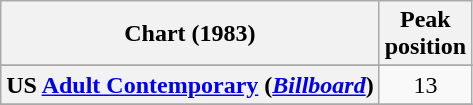<table class="wikitable sortable plainrowheaders" style="text-align:center">
<tr>
<th scope="col">Chart (1983)</th>
<th scope="col">Peak<br>position</th>
</tr>
<tr>
</tr>
<tr>
</tr>
<tr>
</tr>
<tr>
<th scope="row">US <a href='#'>Adult Contemporary</a> (<em><a href='#'>Billboard</a></em>)</th>
<td>13</td>
</tr>
<tr>
</tr>
</table>
